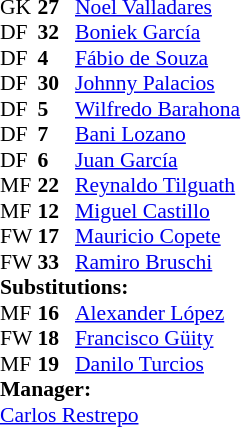<table style = "font-size: 90%" cellspacing = "0" cellpadding = "0">
<tr>
<td colspan = 4></td>
</tr>
<tr>
<th style="width:25px;"></th>
<th style="width:25px;"></th>
</tr>
<tr>
<td>GK</td>
<td><strong>27</strong></td>
<td> <a href='#'>Noel Valladares</a></td>
</tr>
<tr>
<td>DF</td>
<td><strong>32</strong></td>
<td> <a href='#'>Boniek García</a></td>
</tr>
<tr>
<td>DF</td>
<td><strong>4</strong></td>
<td> <a href='#'>Fábio de Souza</a></td>
</tr>
<tr>
<td>DF</td>
<td><strong>30</strong></td>
<td> <a href='#'>Johnny Palacios</a></td>
<td></td>
<td></td>
</tr>
<tr>
<td>DF</td>
<td><strong>5</strong></td>
<td> <a href='#'>Wilfredo Barahona</a></td>
</tr>
<tr>
<td>DF</td>
<td><strong>7</strong></td>
<td> <a href='#'>Bani Lozano</a></td>
</tr>
<tr>
<td>DF</td>
<td><strong>6</strong></td>
<td> <a href='#'>Juan García</a></td>
<td></td>
<td></td>
</tr>
<tr>
<td>MF</td>
<td><strong>22</strong></td>
<td> <a href='#'>Reynaldo Tilguath</a></td>
<td></td>
<td></td>
<td></td>
<td></td>
</tr>
<tr>
<td>MF</td>
<td><strong>12</strong></td>
<td> <a href='#'>Miguel Castillo</a></td>
<td></td>
<td></td>
</tr>
<tr>
<td>FW</td>
<td><strong>17</strong></td>
<td> <a href='#'>Mauricio Copete</a></td>
<td></td>
<td></td>
</tr>
<tr>
<td>FW</td>
<td><strong>33</strong></td>
<td> <a href='#'>Ramiro Bruschi</a></td>
<td></td>
<td></td>
</tr>
<tr>
<td colspan = 3><strong>Substitutions:</strong></td>
</tr>
<tr>
<td>MF</td>
<td><strong>16</strong></td>
<td> <a href='#'>Alexander López</a></td>
<td></td>
<td></td>
</tr>
<tr>
<td>FW</td>
<td><strong>18</strong></td>
<td> <a href='#'>Francisco Güity</a></td>
<td></td>
<td></td>
<td></td>
<td></td>
</tr>
<tr>
<td>MF</td>
<td><strong>19</strong></td>
<td> <a href='#'>Danilo Turcios</a></td>
<td></td>
<td></td>
</tr>
<tr>
<td colspan = 3><strong>Manager:</strong></td>
</tr>
<tr>
<td colspan = 3> <a href='#'>Carlos Restrepo</a></td>
</tr>
</table>
